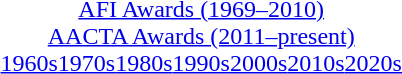<table id=toc class=toc summary=Contents>
<tr>
<th></th>
</tr>
<tr>
<td align=center><a href='#'>AFI Awards (1969–2010)</a><br><a href='#'>AACTA Awards (2011–present)</a><br><a href='#'>1960s</a><a href='#'>1970s</a><a href='#'>1980s</a><a href='#'>1990s</a><a href='#'>2000s</a><a href='#'>2010s</a><a href='#'>2020s</a></td>
</tr>
</table>
